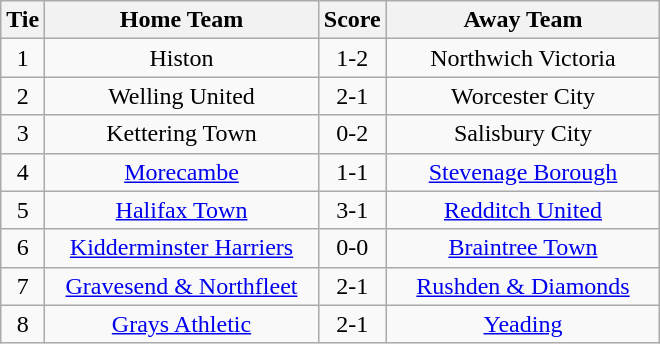<table class="wikitable" style="text-align:center;">
<tr>
<th width=20>Tie</th>
<th width=175>Home Team</th>
<th width=20>Score</th>
<th width=175>Away Team</th>
</tr>
<tr>
<td>1</td>
<td>Histon</td>
<td>1-2</td>
<td>Northwich Victoria</td>
</tr>
<tr>
<td>2</td>
<td>Welling United</td>
<td>2-1</td>
<td>Worcester City</td>
</tr>
<tr>
<td>3</td>
<td>Kettering Town</td>
<td>0-2</td>
<td>Salisbury City</td>
</tr>
<tr>
<td>4</td>
<td><a href='#'>Morecambe</a></td>
<td>1-1</td>
<td><a href='#'>Stevenage Borough</a></td>
</tr>
<tr>
<td>5</td>
<td><a href='#'>Halifax Town</a></td>
<td>3-1</td>
<td><a href='#'>Redditch United</a></td>
</tr>
<tr>
<td>6</td>
<td><a href='#'>Kidderminster Harriers</a></td>
<td>0-0</td>
<td><a href='#'>Braintree Town</a></td>
</tr>
<tr>
<td>7</td>
<td><a href='#'>Gravesend & Northfleet</a></td>
<td>2-1</td>
<td><a href='#'>Rushden & Diamonds</a></td>
</tr>
<tr>
<td>8</td>
<td><a href='#'>Grays Athletic</a></td>
<td>2-1</td>
<td><a href='#'>Yeading</a></td>
</tr>
</table>
